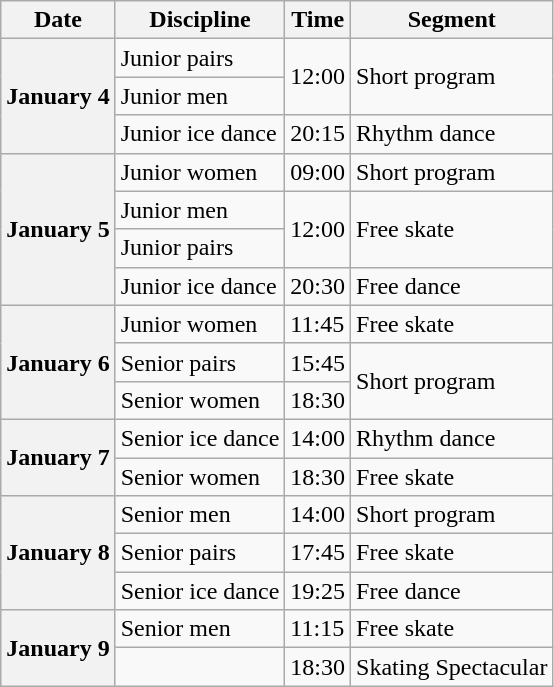<table class="wikitable unsortable" style="text-align:left">
<tr>
<th scope="col">Date</th>
<th scope="col">Discipline</th>
<th scope="col">Time</th>
<th scope="col">Segment</th>
</tr>
<tr>
<th scope="row" style="text-align:left" rowspan="3">January 4</th>
<td>Junior pairs</td>
<td rowspan="2">12:00</td>
<td rowspan="2">Short program</td>
</tr>
<tr>
<td>Junior men</td>
</tr>
<tr>
<td>Junior ice dance</td>
<td>20:15</td>
<td>Rhythm dance</td>
</tr>
<tr>
<th scope="row" style="text-align:left" rowspan="4">January 5</th>
<td>Junior women</td>
<td>09:00</td>
<td>Short program</td>
</tr>
<tr>
<td>Junior men</td>
<td rowspan="2">12:00</td>
<td rowspan="2">Free skate</td>
</tr>
<tr>
<td>Junior pairs</td>
</tr>
<tr>
<td>Junior ice dance</td>
<td>20:30</td>
<td>Free dance</td>
</tr>
<tr>
<th scope="row" style="text-align:left" rowspan="3">January 6</th>
<td>Junior women</td>
<td>11:45</td>
<td>Free skate</td>
</tr>
<tr>
<td>Senior pairs</td>
<td>15:45</td>
<td rowspan="2">Short program</td>
</tr>
<tr>
<td>Senior women</td>
<td>18:30</td>
</tr>
<tr>
<th scope="row" style="text-align:left" rowspan="2">January 7</th>
<td>Senior ice dance</td>
<td>14:00</td>
<td>Rhythm dance</td>
</tr>
<tr>
<td>Senior women</td>
<td>18:30</td>
<td>Free skate</td>
</tr>
<tr>
<th scope="row" style="text-align:left" rowspan="3">January 8</th>
<td>Senior men</td>
<td>14:00</td>
<td>Short program</td>
</tr>
<tr>
<td>Senior pairs</td>
<td>17:45</td>
<td>Free skate</td>
</tr>
<tr>
<td>Senior ice dance</td>
<td>19:25</td>
<td>Free dance</td>
</tr>
<tr>
<th scope="row" style="text-align:left" rowspan="2">January 9</th>
<td>Senior men</td>
<td>11:15</td>
<td>Free skate</td>
</tr>
<tr>
<td></td>
<td>18:30</td>
<td>Skating Spectacular</td>
</tr>
</table>
